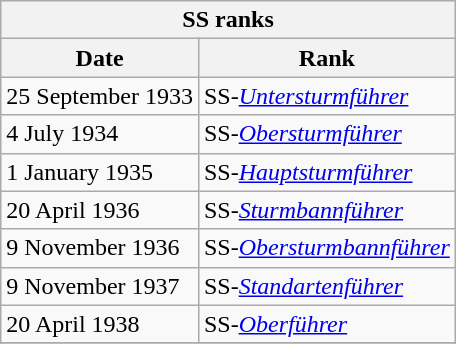<table class="wikitable float-right">
<tr>
<th colspan="2">SS ranks</th>
</tr>
<tr>
<th>Date</th>
<th>Rank</th>
</tr>
<tr>
<td>25 September 1933</td>
<td>SS-<em><a href='#'>Untersturmführer</a></em></td>
</tr>
<tr>
<td>4 July 1934</td>
<td>SS-<em><a href='#'>Obersturmführer</a></em></td>
</tr>
<tr>
<td>1 January 1935</td>
<td>SS-<em><a href='#'>Hauptsturmführer</a></em></td>
</tr>
<tr>
<td>20 April 1936</td>
<td>SS-<em><a href='#'>Sturmbannführer</a></em></td>
</tr>
<tr>
<td>9 November 1936</td>
<td>SS-<em><a href='#'>Obersturmbannführer</a></em></td>
</tr>
<tr>
<td>9 November 1937</td>
<td>SS-<em><a href='#'>Standartenführer</a></em></td>
</tr>
<tr>
<td>20 April 1938</td>
<td>SS-<em><a href='#'>Oberführer</a></em></td>
</tr>
<tr>
</tr>
</table>
